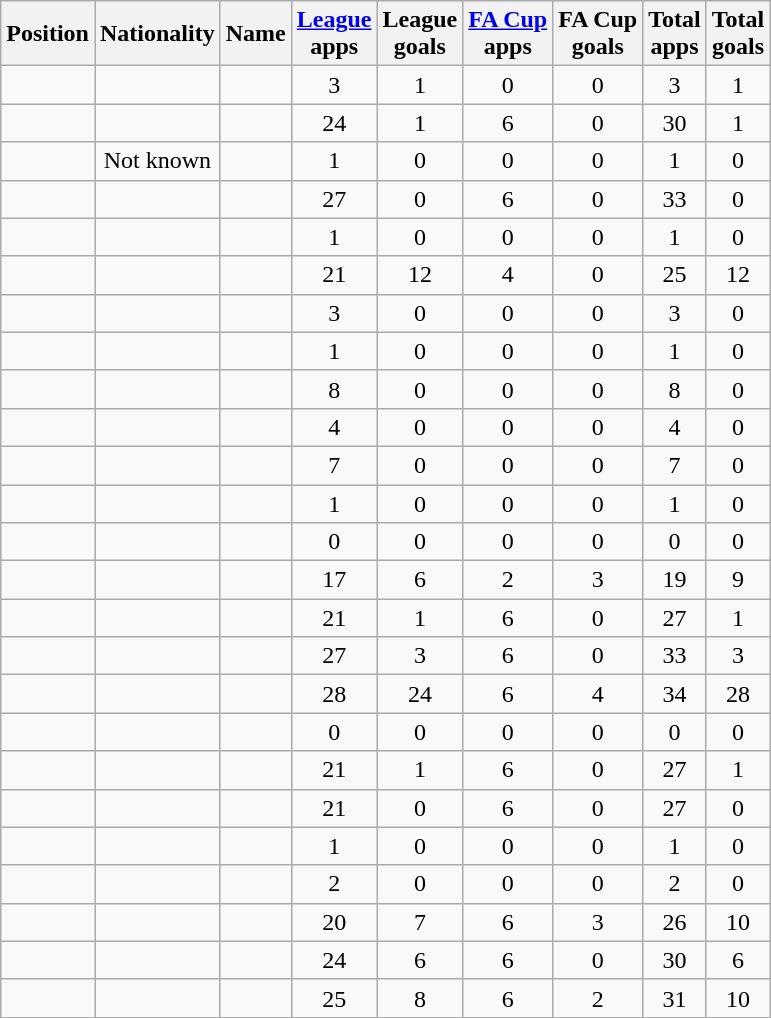<table class="wikitable sortable" style="text-align:center">
<tr>
<th>Position</th>
<th>Nationality</th>
<th>Name</th>
<th><a href='#'>League</a><br>apps</th>
<th>League<br>goals</th>
<th><a href='#'>FA Cup</a><br>apps</th>
<th>FA  Cup<br>goals</th>
<th>Total<br>apps</th>
<th>Total<br>goals</th>
</tr>
<tr>
<td></td>
<td></td>
<td align="left"></td>
<td>3</td>
<td>1</td>
<td>0</td>
<td>0</td>
<td>3</td>
<td>1</td>
</tr>
<tr>
<td></td>
<td></td>
<td align="left"></td>
<td>24</td>
<td>1</td>
<td>6</td>
<td>0</td>
<td>30</td>
<td>1</td>
</tr>
<tr>
<td></td>
<td>Not known</td>
<td align="left"> </td>
<td>1</td>
<td>0</td>
<td>0</td>
<td>0</td>
<td>1</td>
<td>0</td>
</tr>
<tr>
<td></td>
<td></td>
<td align="left"></td>
<td>27</td>
<td>0</td>
<td>6</td>
<td>0</td>
<td>33</td>
<td>0</td>
</tr>
<tr>
<td></td>
<td></td>
<td align="left"></td>
<td>1</td>
<td>0</td>
<td>0</td>
<td>0</td>
<td>1</td>
<td>0</td>
</tr>
<tr>
<td></td>
<td></td>
<td align="left"></td>
<td>21</td>
<td>12</td>
<td>4</td>
<td>0</td>
<td>25</td>
<td>12</td>
</tr>
<tr>
<td></td>
<td></td>
<td align="left"></td>
<td>3</td>
<td>0</td>
<td>0</td>
<td>0</td>
<td>3</td>
<td>0</td>
</tr>
<tr>
<td></td>
<td></td>
<td align="left"></td>
<td>1</td>
<td>0</td>
<td>0</td>
<td>0</td>
<td>1</td>
<td>0</td>
</tr>
<tr>
<td></td>
<td></td>
<td align="left"></td>
<td>8</td>
<td>0</td>
<td>0</td>
<td>0</td>
<td>8</td>
<td>0</td>
</tr>
<tr>
<td></td>
<td></td>
<td align="left"></td>
<td>4</td>
<td>0</td>
<td>0</td>
<td>0</td>
<td>4</td>
<td>0</td>
</tr>
<tr>
<td></td>
<td></td>
<td align="left"></td>
<td>7</td>
<td>0</td>
<td>0</td>
<td>0</td>
<td>7</td>
<td>0</td>
</tr>
<tr>
<td></td>
<td></td>
<td align="left"></td>
<td>1</td>
<td>0</td>
<td>0</td>
<td>0</td>
<td>1</td>
<td>0</td>
</tr>
<tr>
<td></td>
<td></td>
<td align="left"></td>
<td>0</td>
<td>0</td>
<td>0</td>
<td>0</td>
<td>0</td>
<td>0</td>
</tr>
<tr>
<td></td>
<td></td>
<td align="left"></td>
<td>17</td>
<td>6</td>
<td>2</td>
<td>3</td>
<td>19</td>
<td>9</td>
</tr>
<tr>
<td></td>
<td></td>
<td align="left"></td>
<td>21</td>
<td>1</td>
<td>6</td>
<td>0</td>
<td>27</td>
<td>1</td>
</tr>
<tr>
<td></td>
<td></td>
<td align="left"></td>
<td>27</td>
<td>3</td>
<td>6</td>
<td>0</td>
<td>33</td>
<td>3</td>
</tr>
<tr>
<td></td>
<td></td>
<td align="left"></td>
<td>28</td>
<td>24</td>
<td>6</td>
<td>4</td>
<td>34</td>
<td>28</td>
</tr>
<tr>
<td></td>
<td></td>
<td align="left"></td>
<td>0</td>
<td>0</td>
<td>0</td>
<td>0</td>
<td>0</td>
<td>0</td>
</tr>
<tr>
<td></td>
<td></td>
<td align="left"></td>
<td>21</td>
<td>1</td>
<td>6</td>
<td>0</td>
<td>27</td>
<td>1</td>
</tr>
<tr>
<td></td>
<td></td>
<td align="left"></td>
<td>21</td>
<td>0</td>
<td>6</td>
<td>0</td>
<td>27</td>
<td>0</td>
</tr>
<tr>
<td></td>
<td></td>
<td align="left"> </td>
<td>1</td>
<td>0</td>
<td>0</td>
<td>0</td>
<td>1</td>
<td>0</td>
</tr>
<tr>
<td></td>
<td></td>
<td align="left"></td>
<td>2</td>
<td>0</td>
<td>0</td>
<td>0</td>
<td>2</td>
<td>0</td>
</tr>
<tr>
<td></td>
<td></td>
<td align="left"></td>
<td>20</td>
<td>7</td>
<td>6</td>
<td>3</td>
<td>26</td>
<td>10</td>
</tr>
<tr>
<td></td>
<td></td>
<td align="left"></td>
<td>24</td>
<td>6</td>
<td>6</td>
<td>0</td>
<td>30</td>
<td>6</td>
</tr>
<tr>
<td></td>
<td></td>
<td align="left"></td>
<td>25</td>
<td>8</td>
<td>6</td>
<td>2</td>
<td>31</td>
<td>10</td>
</tr>
<tr>
</tr>
</table>
